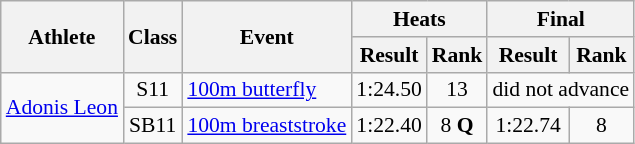<table class=wikitable style="font-size:90%">
<tr>
<th rowspan="2">Athlete</th>
<th rowspan="2">Class</th>
<th rowspan="2">Event</th>
<th colspan="2">Heats</th>
<th colspan="2">Final</th>
</tr>
<tr>
<th>Result</th>
<th>Rank</th>
<th>Result</th>
<th>Rank</th>
</tr>
<tr>
<td rowspan="2"><a href='#'>Adonis Leon</a></td>
<td style="text-align:center;">S11</td>
<td><a href='#'>100m butterfly</a></td>
<td style="text-align:center;">1:24.50</td>
<td style="text-align:center;">13</td>
<td style="text-align:center;" colspan="2">did not advance</td>
</tr>
<tr>
<td style="text-align:center;">SB11</td>
<td><a href='#'>100m breaststroke</a></td>
<td style="text-align:center;">1:22.40</td>
<td style="text-align:center;">8 <strong>Q</strong></td>
<td style="text-align:center;">1:22.74</td>
<td style="text-align:center;">8</td>
</tr>
</table>
